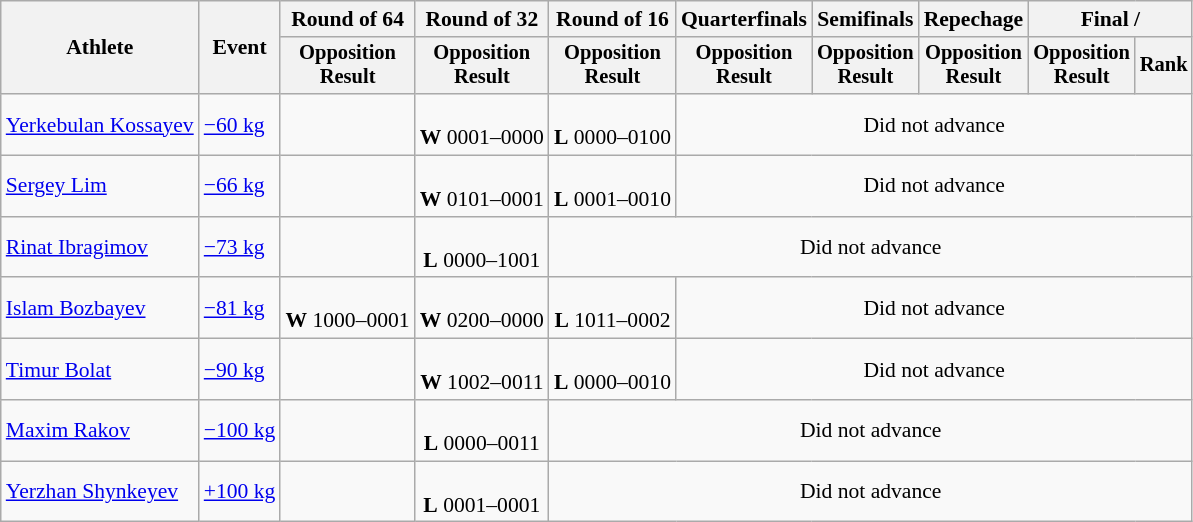<table class="wikitable" style="font-size:90%;">
<tr>
<th rowspan="2">Athlete</th>
<th rowspan="2">Event</th>
<th>Round of 64</th>
<th>Round of 32</th>
<th>Round of 16</th>
<th>Quarterfinals</th>
<th>Semifinals</th>
<th>Repechage</th>
<th colspan=2>Final / </th>
</tr>
<tr style="font-size:95%">
<th>Opposition<br>Result</th>
<th>Opposition<br>Result</th>
<th>Opposition<br>Result</th>
<th>Opposition<br>Result</th>
<th>Opposition<br>Result</th>
<th>Opposition<br>Result</th>
<th>Opposition<br>Result</th>
<th>Rank</th>
</tr>
<tr align=center>
<td align=left><a href='#'>Yerkebulan Kossayev</a></td>
<td align=left><a href='#'>−60 kg</a></td>
<td></td>
<td><br><strong>W</strong> 0001–0000</td>
<td><br><strong>L</strong> 0000–0100</td>
<td colspan=5>Did not advance</td>
</tr>
<tr align=center>
<td align=left><a href='#'>Sergey Lim</a></td>
<td align=left><a href='#'>−66 kg</a></td>
<td></td>
<td><br><strong>W</strong> 0101–0001</td>
<td><br><strong>L</strong> 0001–0010</td>
<td colspan=5>Did not advance</td>
</tr>
<tr align=center>
<td align=left><a href='#'>Rinat Ibragimov</a></td>
<td align=left><a href='#'>−73 kg</a></td>
<td></td>
<td><br><strong>L</strong> 0000–1001</td>
<td colspan=6>Did not advance</td>
</tr>
<tr align=center>
<td align=left><a href='#'>Islam Bozbayev</a></td>
<td align=left><a href='#'>−81 kg</a></td>
<td><br><strong>W</strong> 1000–0001</td>
<td><br><strong>W</strong> 0200–0000</td>
<td><br><strong>L</strong> 1011–0002</td>
<td colspan=5>Did not advance</td>
</tr>
<tr align=center>
<td align=left><a href='#'>Timur Bolat</a></td>
<td align=left><a href='#'>−90 kg</a></td>
<td></td>
<td><br><strong>W</strong> 1002–0011</td>
<td><br><strong>L</strong> 0000–0010</td>
<td colspan=5>Did not advance</td>
</tr>
<tr align=center>
<td align=left><a href='#'>Maxim Rakov</a></td>
<td align=left><a href='#'>−100 kg</a></td>
<td></td>
<td><br><strong>L</strong> 0000–0011</td>
<td colspan=6>Did not advance</td>
</tr>
<tr align=center>
<td align=left><a href='#'>Yerzhan Shynkeyev</a></td>
<td align=left><a href='#'>+100 kg</a></td>
<td></td>
<td><br><strong>L</strong> 0001–0001 </td>
<td colspan=6>Did not advance</td>
</tr>
</table>
